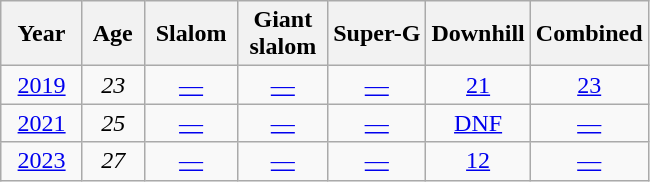<table class=wikitable style="text-align:center">
<tr>
<th>  Year  </th>
<th> Age </th>
<th> Sla­lom </th>
<th> Giant <br> slalom </th>
<th>Super-G</th>
<th>Down­hill</th>
<th>Com­bined</th>
</tr>
<tr>
<td><a href='#'>2019</a></td>
<td><em>23</em></td>
<td><a href='#'>—</a></td>
<td><a href='#'>—</a></td>
<td><a href='#'>—</a></td>
<td><a href='#'>21</a></td>
<td><a href='#'>23</a></td>
</tr>
<tr>
<td><a href='#'>2021</a></td>
<td><em>25</em></td>
<td><a href='#'>—</a></td>
<td><a href='#'>—</a></td>
<td><a href='#'>—</a></td>
<td><a href='#'>DNF</a></td>
<td><a href='#'>—</a></td>
</tr>
<tr>
<td><a href='#'>2023</a></td>
<td><em>27</em></td>
<td><a href='#'>—</a></td>
<td><a href='#'>—</a></td>
<td><a href='#'>—</a></td>
<td><a href='#'>12</a></td>
<td><a href='#'>—</a></td>
</tr>
</table>
